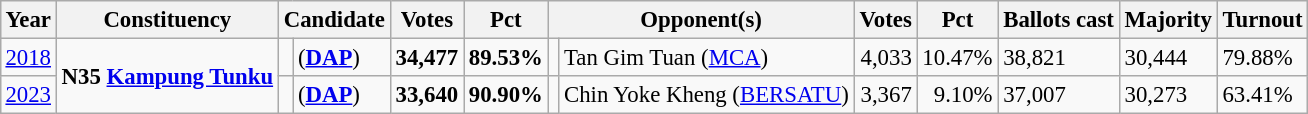<table class="wikitable" style="margin:0.5em ; font-size:95%">
<tr>
<th>Year</th>
<th>Constituency</th>
<th colspan="2">Candidate</th>
<th>Votes</th>
<th>Pct</th>
<th colspan="2">Opponent(s)</th>
<th>Votes</th>
<th>Pct</th>
<th>Ballots cast</th>
<th>Majority</th>
<th>Turnout</th>
</tr>
<tr>
<td><a href='#'>2018</a></td>
<td rowspan="2"><strong>N35 <a href='#'>Kampung Tunku</a></strong></td>
<td></td>
<td> (<a href='#'><strong>DAP</strong></a>)</td>
<td style="text-align:right;"><strong>34,477</strong></td>
<td><strong>89.53%</strong></td>
<td></td>
<td>Tan Gim Tuan (<a href='#'>MCA</a>)</td>
<td style="text-align:right;">4,033</td>
<td>10.47%</td>
<td>38,821</td>
<td>30,444</td>
<td>79.88%</td>
</tr>
<tr>
<td><a href='#'>2023</a></td>
<td></td>
<td><strong></strong> (<a href='#'><strong>DAP</strong></a>)</td>
<td style="text-align:right;"><strong>33,640</strong></td>
<td><strong>90.90%</strong></td>
<td bgcolor=></td>
<td>Chin Yoke Kheng (<a href='#'>BERSATU</a>)</td>
<td style="text-align:right;">3,367</td>
<td style="text-align:right;">9.10%</td>
<td>37,007</td>
<td>30,273</td>
<td>63.41%</td>
</tr>
</table>
